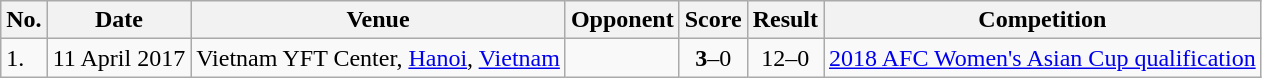<table class="wikitable">
<tr>
<th>No.</th>
<th>Date</th>
<th>Venue</th>
<th>Opponent</th>
<th>Score</th>
<th>Result</th>
<th>Competition</th>
</tr>
<tr>
<td>1.</td>
<td>11 April 2017</td>
<td>Vietnam YFT Center, <a href='#'>Hanoi</a>, <a href='#'>Vietnam</a></td>
<td></td>
<td align=center><strong>3</strong>–0</td>
<td align=center>12–0</td>
<td><a href='#'>2018 AFC Women's Asian Cup qualification</a></td>
</tr>
</table>
